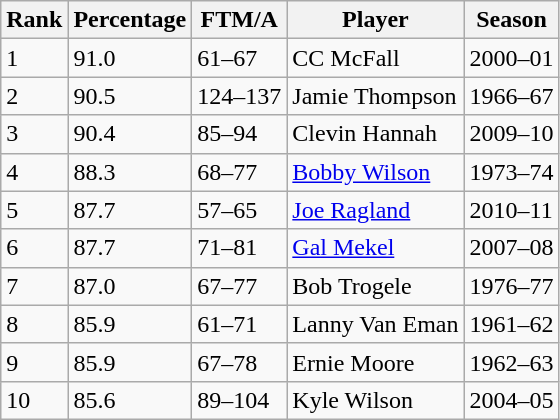<table class="wikitable">
<tr>
<th>Rank</th>
<th>Percentage</th>
<th>FTM/A</th>
<th>Player</th>
<th>Season</th>
</tr>
<tr>
<td>1</td>
<td>91.0</td>
<td>61–67</td>
<td>CC McFall</td>
<td>2000–01</td>
</tr>
<tr>
<td>2</td>
<td>90.5</td>
<td>124–137</td>
<td>Jamie Thompson</td>
<td>1966–67</td>
</tr>
<tr>
<td>3</td>
<td>90.4</td>
<td>85–94</td>
<td>Clevin Hannah</td>
<td>2009–10</td>
</tr>
<tr>
<td>4</td>
<td>88.3</td>
<td>68–77</td>
<td><a href='#'>Bobby Wilson</a></td>
<td>1973–74</td>
</tr>
<tr>
<td>5</td>
<td>87.7</td>
<td>57–65</td>
<td><a href='#'>Joe Ragland</a></td>
<td>2010–11</td>
</tr>
<tr>
<td>6</td>
<td>87.7</td>
<td>71–81</td>
<td><a href='#'>Gal Mekel</a></td>
<td>2007–08</td>
</tr>
<tr>
<td>7</td>
<td>87.0</td>
<td>67–77</td>
<td>Bob Trogele</td>
<td>1976–77</td>
</tr>
<tr>
<td>8</td>
<td>85.9</td>
<td>61–71</td>
<td>Lanny Van Eman</td>
<td>1961–62</td>
</tr>
<tr>
<td>9</td>
<td>85.9</td>
<td>67–78</td>
<td>Ernie Moore</td>
<td>1962–63</td>
</tr>
<tr>
<td>10</td>
<td>85.6</td>
<td>89–104</td>
<td>Kyle Wilson</td>
<td>2004–05</td>
</tr>
</table>
